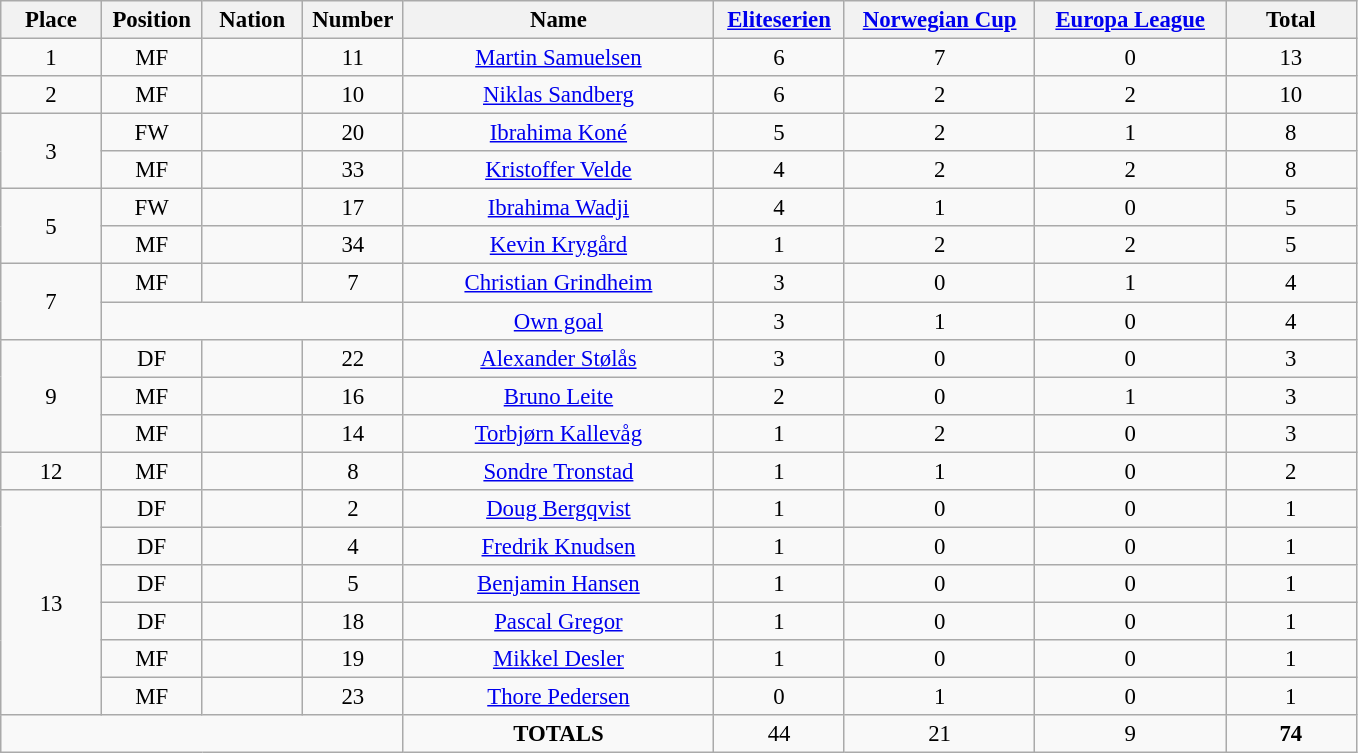<table class="wikitable" style="font-size: 95%; text-align: center;">
<tr>
<th width=60>Place</th>
<th width=60>Position</th>
<th width=60>Nation</th>
<th width=60>Number</th>
<th width=200>Name</th>
<th width=80><a href='#'>Eliteserien</a></th>
<th width=120><a href='#'>Norwegian Cup</a></th>
<th width=120><a href='#'>Europa League</a></th>
<th width=80><strong>Total</strong></th>
</tr>
<tr>
<td>1</td>
<td>MF</td>
<td></td>
<td>11</td>
<td><a href='#'>Martin Samuelsen</a></td>
<td>6</td>
<td>7</td>
<td>0</td>
<td>13</td>
</tr>
<tr>
<td>2</td>
<td>MF</td>
<td></td>
<td>10</td>
<td><a href='#'>Niklas Sandberg</a></td>
<td>6</td>
<td>2</td>
<td>2</td>
<td>10</td>
</tr>
<tr>
<td rowspan="2">3</td>
<td>FW</td>
<td></td>
<td>20</td>
<td><a href='#'>Ibrahima Koné</a></td>
<td>5</td>
<td>2</td>
<td>1</td>
<td>8</td>
</tr>
<tr>
<td>MF</td>
<td></td>
<td>33</td>
<td><a href='#'>Kristoffer Velde</a></td>
<td>4</td>
<td>2</td>
<td>2</td>
<td>8</td>
</tr>
<tr>
<td rowspan="2">5</td>
<td>FW</td>
<td></td>
<td>17</td>
<td><a href='#'>Ibrahima Wadji</a></td>
<td>4</td>
<td>1</td>
<td>0</td>
<td>5</td>
</tr>
<tr>
<td>MF</td>
<td></td>
<td>34</td>
<td><a href='#'>Kevin Krygård</a></td>
<td>1</td>
<td>2</td>
<td>2</td>
<td>5</td>
</tr>
<tr>
<td rowspan="2">7</td>
<td>MF</td>
<td></td>
<td>7</td>
<td><a href='#'>Christian Grindheim</a></td>
<td>3</td>
<td>0</td>
<td>1</td>
<td>4</td>
</tr>
<tr>
<td colspan="3"></td>
<td><a href='#'>Own goal</a></td>
<td>3</td>
<td>1</td>
<td>0</td>
<td>4</td>
</tr>
<tr>
<td rowspan="3">9</td>
<td>DF</td>
<td></td>
<td>22</td>
<td><a href='#'>Alexander Stølås</a></td>
<td>3</td>
<td>0</td>
<td>0</td>
<td>3</td>
</tr>
<tr>
<td>MF</td>
<td></td>
<td>16</td>
<td><a href='#'>Bruno Leite</a></td>
<td>2</td>
<td>0</td>
<td>1</td>
<td>3</td>
</tr>
<tr>
<td>MF</td>
<td></td>
<td>14</td>
<td><a href='#'>Torbjørn Kallevåg</a></td>
<td>1</td>
<td>2</td>
<td>0</td>
<td>3</td>
</tr>
<tr>
<td>12</td>
<td>MF</td>
<td></td>
<td>8</td>
<td><a href='#'>Sondre Tronstad</a></td>
<td>1</td>
<td>1</td>
<td>0</td>
<td>2</td>
</tr>
<tr>
<td rowspan="6">13</td>
<td>DF</td>
<td></td>
<td>2</td>
<td><a href='#'>Doug Bergqvist</a></td>
<td>1</td>
<td>0</td>
<td>0</td>
<td>1</td>
</tr>
<tr>
<td>DF</td>
<td></td>
<td>4</td>
<td><a href='#'>Fredrik Knudsen</a></td>
<td>1</td>
<td>0</td>
<td>0</td>
<td>1</td>
</tr>
<tr>
<td>DF</td>
<td></td>
<td>5</td>
<td><a href='#'>Benjamin Hansen</a></td>
<td>1</td>
<td>0</td>
<td>0</td>
<td>1</td>
</tr>
<tr>
<td>DF</td>
<td></td>
<td>18</td>
<td><a href='#'>Pascal Gregor</a></td>
<td>1</td>
<td>0</td>
<td>0</td>
<td>1</td>
</tr>
<tr>
<td>MF</td>
<td></td>
<td>19</td>
<td><a href='#'>Mikkel Desler</a></td>
<td>1</td>
<td>0</td>
<td>0</td>
<td>1</td>
</tr>
<tr>
<td>MF</td>
<td></td>
<td>23</td>
<td><a href='#'>Thore Pedersen</a></td>
<td>0</td>
<td>1</td>
<td>0</td>
<td>1</td>
</tr>
<tr>
<td colspan="4"></td>
<td><strong>TOTALS</strong></td>
<td>44</td>
<td>21</td>
<td>9</td>
<td><strong>74</strong></td>
</tr>
</table>
